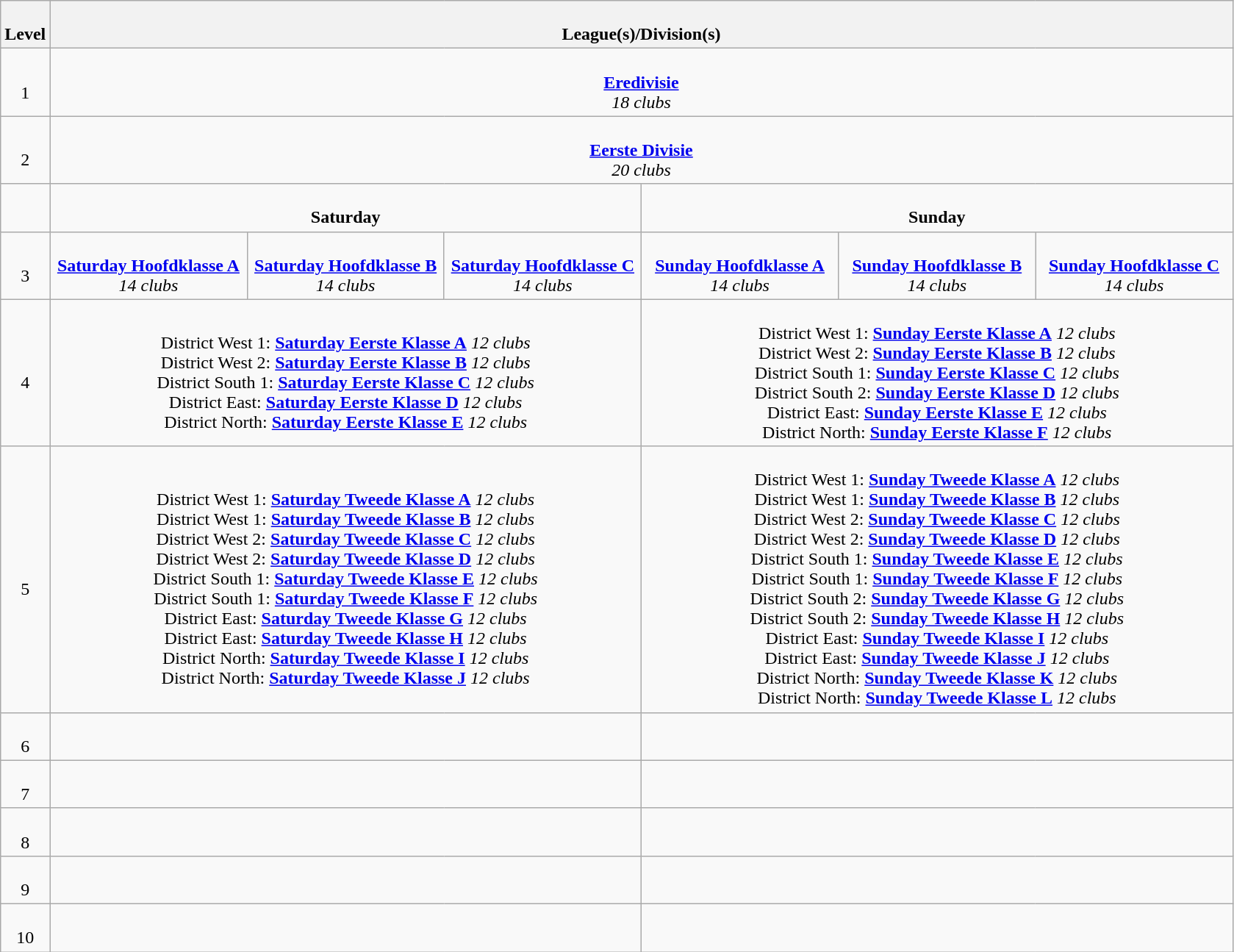<table class="wikitable" style="text-align: center;">
<tr>
<th style="width:4%;"><br>Level</th>
<th colspan="6" style="width:96%;"><br>League(s)/Division(s)</th>
</tr>
<tr>
<td style="width:4%;"><br>1</td>
<td colspan="6" style="width:96%;"><br><strong><a href='#'>Eredivisie</a></strong><br>
<em>18 clubs</em></td>
</tr>
<tr>
<td style="width:4%;"><br>2</td>
<td colspan="6" style="width:96%;"><br><strong><a href='#'>Eerste Divisie</a></strong><br>
<em>20 clubs</em></td>
</tr>
<tr>
<td style="width:4%;"></td>
<td colspan="3" style="width:48%;"><br><strong>Saturday</strong></td>
<td colspan="3" style="width:48%;"><br><strong>Sunday</strong></td>
</tr>
<tr>
<td style="width:4%;"><br>3</td>
<td style="width:16%;"><br><strong><a href='#'>Saturday Hoofdklasse A</a></strong><br>
<em>14 clubs</em></td>
<td style="width:16%;"><br><strong><a href='#'>Saturday Hoofdklasse B</a></strong><br>
<em>14 clubs</em></td>
<td style="width:16%;"><br><strong><a href='#'>Saturday Hoofdklasse C</a></strong><br>
<em>14 clubs</em></td>
<td style="width:16%;"><br><strong><a href='#'>Sunday Hoofdklasse A</a></strong><br>
<em>14 clubs</em></td>
<td style="width:16%;"><br><strong><a href='#'>Sunday Hoofdklasse B</a></strong><br>
<em>14 clubs</em></td>
<td style="width:16%;"><br><strong><a href='#'>Sunday Hoofdklasse C</a></strong><br>
<em>14 clubs</em></td>
</tr>
<tr>
<td style="width:4%;"><br>4</td>
<td colspan="3" style="width:48%;"><br>District West 1: <strong><a href='#'>Saturday Eerste Klasse A</a></strong> <em>12 clubs</em> <br>
District West 2: <strong><a href='#'>Saturday Eerste Klasse B</a></strong> <em>12 clubs</em> <br>
District South 1: <strong><a href='#'>Saturday Eerste Klasse C</a></strong> <em>12 clubs</em> <br>
District East: <strong><a href='#'>Saturday Eerste Klasse D</a></strong> <em>12 clubs</em> <br>
District North: <strong><a href='#'>Saturday Eerste Klasse E</a></strong> <em>12 clubs</em> <br>
</td>
<td colspan="3" style="width:48%;"><br>District West 1: <strong><a href='#'>Sunday Eerste Klasse A</a></strong> <em>12 clubs</em> <br>
District West 2: <strong><a href='#'>Sunday Eerste Klasse B</a></strong> <em>12 clubs</em> <br>
District South 1: <strong><a href='#'>Sunday Eerste Klasse C</a></strong> <em>12 clubs</em> <br>
District South 2: <strong><a href='#'>Sunday Eerste Klasse D</a></strong> <em>12 clubs</em> <br>
District East: <strong><a href='#'>Sunday Eerste Klasse E</a></strong> <em>12 clubs</em> <br>
District North: <strong><a href='#'>Sunday Eerste Klasse F</a></strong> <em>12 clubs</em> <br>
</td>
</tr>
<tr>
<td style="width:4%;"><br>5</td>
<td colspan="3" style="width:48%;"><br>District West 1: <strong><a href='#'>Saturday Tweede Klasse A</a></strong> <em>12 clubs</em> <br>
District West 1: <strong><a href='#'>Saturday Tweede Klasse B</a></strong> <em>12 clubs</em> <br>
District West 2: <strong><a href='#'>Saturday Tweede Klasse C</a></strong> <em>12 clubs</em> <br>
District West 2: <strong><a href='#'>Saturday Tweede Klasse D</a></strong> <em>12 clubs</em> <br>
District South 1: <strong><a href='#'>Saturday Tweede Klasse E</a></strong> <em>12 clubs</em> <br>
District South 1: <strong><a href='#'>Saturday Tweede Klasse F</a></strong> <em>12 clubs</em> <br>
District East: <strong><a href='#'>Saturday Tweede Klasse G</a></strong> <em>12 clubs</em> <br>
District East: <strong><a href='#'>Saturday Tweede Klasse H</a></strong> <em>12 clubs</em> <br>
District North: <strong><a href='#'>Saturday Tweede Klasse I</a></strong> <em>12 clubs</em> <br>
District North: <strong><a href='#'>Saturday Tweede Klasse J</a></strong> <em>12 clubs</em> <br>
</td>
<td colspan="3" style="width:48%;"><br>District West 1: <strong><a href='#'>Sunday Tweede Klasse A</a></strong> <em>12 clubs</em> <br>
District West 1: <strong><a href='#'>Sunday Tweede Klasse B</a></strong> <em>12 clubs</em> <br>
District West 2: <strong><a href='#'>Sunday Tweede Klasse C</a></strong> <em>12 clubs</em> <br>
District West 2: <strong><a href='#'>Sunday Tweede Klasse D</a></strong> <em>12 clubs</em> <br>
District South 1: <strong><a href='#'>Sunday Tweede Klasse E</a></strong> <em>12 clubs</em> <br>
District South 1: <strong><a href='#'>Sunday Tweede Klasse F</a></strong> <em>12 clubs</em> <br>
District South 2: <strong><a href='#'>Sunday Tweede Klasse G</a></strong> <em>12 clubs</em> <br>
District South 2: <strong><a href='#'>Sunday Tweede Klasse H</a></strong> <em>12 clubs</em> <br>
District East: <strong><a href='#'>Sunday Tweede Klasse I</a></strong> <em>12 clubs</em> <br>
District East: <strong><a href='#'>Sunday Tweede Klasse J</a></strong> <em>12 clubs</em> <br>
District North: <strong><a href='#'>Sunday Tweede Klasse K</a></strong> <em>12 clubs</em> <br>
District North: <strong><a href='#'>Sunday Tweede Klasse L</a></strong> <em>12 clubs</em> <br>
</td>
</tr>
<tr>
<td style="width:4%;"><br>6</td>
<td colspan="3" style="width:48%;"><br></td>
<td colspan="3" style="width:48%;"><br></td>
</tr>
<tr>
<td style="width:4%;"><br>7</td>
<td colspan="3" style="width:48%;"><br></td>
<td colspan="3" style="width:48%;"><br></td>
</tr>
<tr>
<td style="width:4%;"><br>8</td>
<td colspan="3" style="width:48%;"><br></td>
<td colspan="3" style="width:48%;"><br></td>
</tr>
<tr>
<td style="width:4%;"><br>9</td>
<td colspan="3" style="width:48%;"><br></td>
<td colspan="3" style="width:48%;"><br></td>
</tr>
<tr>
<td style="width:4%;"><br>10</td>
<td colspan="3" style="width:48%;"></td>
<td colspan="3" style="width:48%;"><br></td>
</tr>
</table>
